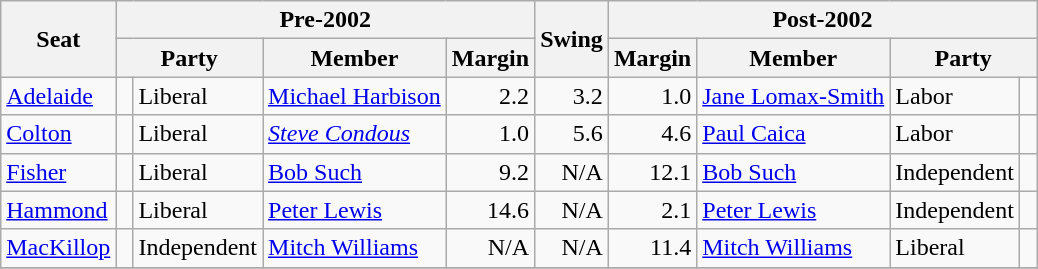<table class="wikitable">
<tr>
<th rowspan="2">Seat</th>
<th colspan="4">Pre-2002</th>
<th rowspan="2">Swing</th>
<th colspan="4">Post-2002</th>
</tr>
<tr>
<th colspan="2">Party</th>
<th>Member</th>
<th>Margin</th>
<th>Margin</th>
<th>Member</th>
<th colspan="2">Party</th>
</tr>
<tr>
<td><a href='#'>Adelaide</a></td>
<td> </td>
<td>Liberal</td>
<td><a href='#'>Michael Harbison</a></td>
<td style="text-align:right;">2.2</td>
<td style="text-align:right;">3.2</td>
<td style="text-align:right;">1.0</td>
<td><a href='#'>Jane Lomax-Smith</a></td>
<td>Labor</td>
<td> </td>
</tr>
<tr>
<td><a href='#'>Colton</a></td>
<td> </td>
<td>Liberal</td>
<td><em><a href='#'>Steve Condous</a></em></td>
<td style="text-align:right;">1.0</td>
<td style="text-align:right;">5.6</td>
<td style="text-align:right;">4.6</td>
<td><a href='#'>Paul Caica</a></td>
<td>Labor</td>
<td> </td>
</tr>
<tr>
<td><a href='#'>Fisher</a></td>
<td> </td>
<td>Liberal</td>
<td><a href='#'>Bob Such</a></td>
<td style="text-align:right;">9.2</td>
<td style="text-align:right;">N/A</td>
<td style="text-align:right;">12.1</td>
<td><a href='#'>Bob Such</a></td>
<td>Independent</td>
<td> </td>
</tr>
<tr>
<td><a href='#'>Hammond</a></td>
<td> </td>
<td>Liberal</td>
<td><a href='#'>Peter Lewis</a></td>
<td style="text-align:right;">14.6</td>
<td style="text-align:right;">N/A</td>
<td style="text-align:right;">2.1</td>
<td><a href='#'>Peter Lewis</a></td>
<td>Independent</td>
<td> </td>
</tr>
<tr>
<td><a href='#'>MacKillop</a></td>
<td> </td>
<td>Independent</td>
<td><a href='#'>Mitch Williams</a></td>
<td style="text-align:right;">N/A</td>
<td style="text-align:right;">N/A</td>
<td style="text-align:right;">11.4</td>
<td><a href='#'>Mitch Williams</a></td>
<td>Liberal</td>
<td> </td>
</tr>
<tr>
</tr>
</table>
